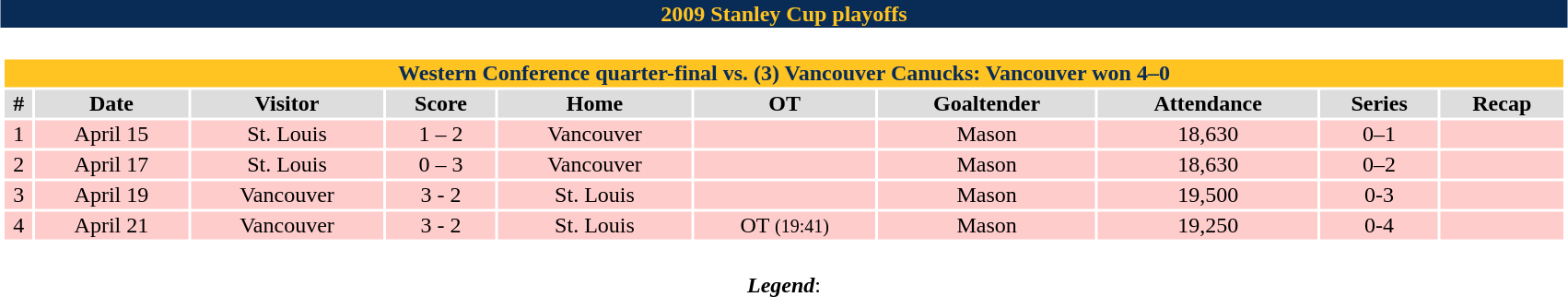<table class="toccolours" width=90% style="clear:both; margin:1.5em auto; text-align:center;">
<tr>
<th colspan=11 style="background:#092c57; color:#ffc322;">2009 Stanley Cup playoffs</th>
</tr>
<tr>
<td colspan=11><br><table class="toccolours collapsible collapsed" width=100%>
<tr>
<th colspan=10 style="background:#ffc322;color:#092c57;">Western Conference quarter-final vs. (3) Vancouver Canucks: Vancouver won 4–0</th>
</tr>
<tr align="center" bgcolor="#dddddd">
<th>#</th>
<th>Date</th>
<th>Visitor</th>
<th>Score</th>
<th>Home</th>
<th>OT</th>
<th>Goaltender</th>
<th>Attendance</th>
<th>Series</th>
<th>Recap</th>
</tr>
<tr align="center" bgcolor="#ffcccc">
<td>1</td>
<td>April 15</td>
<td>St. Louis</td>
<td>1 – 2</td>
<td>Vancouver</td>
<td></td>
<td>Mason</td>
<td>18,630</td>
<td>0–1</td>
<td></td>
</tr>
<tr align="center" bgcolor="#ffcccc">
<td>2</td>
<td>April 17</td>
<td>St. Louis</td>
<td>0 – 3</td>
<td>Vancouver</td>
<td></td>
<td>Mason</td>
<td>18,630</td>
<td>0–2</td>
<td></td>
</tr>
<tr align="center" bgcolor="#ffcccc">
<td>3</td>
<td>April 19</td>
<td>Vancouver</td>
<td>3 - 2</td>
<td>St. Louis</td>
<td></td>
<td>Mason</td>
<td>19,500</td>
<td>0-3</td>
<td></td>
</tr>
<tr align="center" bgcolor="#ffcccc">
<td>4</td>
<td>April 21</td>
<td>Vancouver</td>
<td>3 - 2</td>
<td>St. Louis</td>
<td>OT <small> (19:41)</small></td>
<td>Mason</td>
<td>19,250</td>
<td>0-4</td>
<td></td>
</tr>
</table>
</td>
</tr>
<tr>
<td colspan=11 align="center"><br><strong><em>Legend</em></strong>:

</td>
</tr>
</table>
